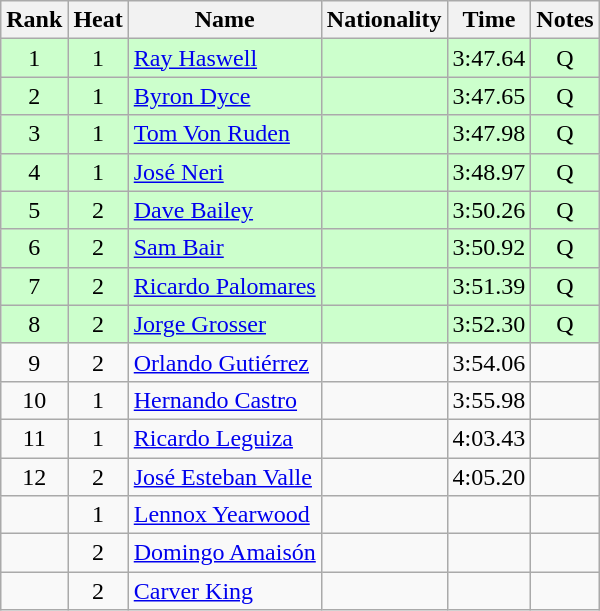<table class="wikitable sortable" style="text-align:center">
<tr>
<th>Rank</th>
<th>Heat</th>
<th>Name</th>
<th>Nationality</th>
<th>Time</th>
<th>Notes</th>
</tr>
<tr bgcolor=ccffcc>
<td>1</td>
<td>1</td>
<td align=left><a href='#'>Ray Haswell</a></td>
<td align=left></td>
<td>3:47.64</td>
<td>Q</td>
</tr>
<tr bgcolor=ccffcc>
<td>2</td>
<td>1</td>
<td align=left><a href='#'>Byron Dyce</a></td>
<td align=left></td>
<td>3:47.65</td>
<td>Q</td>
</tr>
<tr bgcolor=ccffcc>
<td>3</td>
<td>1</td>
<td align=left><a href='#'>Tom Von Ruden</a></td>
<td align=left></td>
<td>3:47.98</td>
<td>Q</td>
</tr>
<tr bgcolor=ccffcc>
<td>4</td>
<td>1</td>
<td align=left><a href='#'>José Neri</a></td>
<td align=left></td>
<td>3:48.97</td>
<td>Q</td>
</tr>
<tr bgcolor=ccffcc>
<td>5</td>
<td>2</td>
<td align=left><a href='#'>Dave Bailey</a></td>
<td align=left></td>
<td>3:50.26</td>
<td>Q</td>
</tr>
<tr bgcolor=ccffcc>
<td>6</td>
<td>2</td>
<td align=left><a href='#'>Sam Bair</a></td>
<td align=left></td>
<td>3:50.92</td>
<td>Q</td>
</tr>
<tr bgcolor=ccffcc>
<td>7</td>
<td>2</td>
<td align=left><a href='#'>Ricardo Palomares</a></td>
<td align=left></td>
<td>3:51.39</td>
<td>Q</td>
</tr>
<tr bgcolor=ccffcc>
<td>8</td>
<td>2</td>
<td align=left><a href='#'>Jorge Grosser</a></td>
<td align=left></td>
<td>3:52.30</td>
<td>Q</td>
</tr>
<tr>
<td>9</td>
<td>2</td>
<td align=left><a href='#'>Orlando Gutiérrez</a></td>
<td align=left></td>
<td>3:54.06</td>
<td></td>
</tr>
<tr>
<td>10</td>
<td>1</td>
<td align=left><a href='#'>Hernando Castro</a></td>
<td align=left></td>
<td>3:55.98</td>
<td></td>
</tr>
<tr>
<td>11</td>
<td>1</td>
<td align=left><a href='#'>Ricardo Leguiza</a></td>
<td align=left></td>
<td>4:03.43</td>
<td></td>
</tr>
<tr>
<td>12</td>
<td>2</td>
<td align=left><a href='#'>José Esteban Valle</a></td>
<td align=left></td>
<td>4:05.20</td>
<td></td>
</tr>
<tr>
<td></td>
<td>1</td>
<td align=left><a href='#'>Lennox Yearwood</a></td>
<td align=left></td>
<td></td>
<td></td>
</tr>
<tr>
<td></td>
<td>2</td>
<td align=left><a href='#'>Domingo Amaisón</a></td>
<td align=left></td>
<td></td>
<td></td>
</tr>
<tr>
<td></td>
<td>2</td>
<td align=left><a href='#'>Carver King</a></td>
<td align=left></td>
<td></td>
<td></td>
</tr>
</table>
